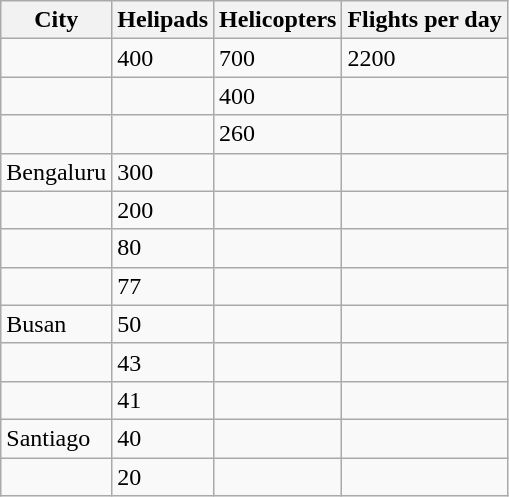<table class="wikitable">
<tr>
<th>City</th>
<th>Helipads</th>
<th>Helicopters</th>
<th>Flights per day</th>
</tr>
<tr>
<td></td>
<td>400</td>
<td>700</td>
<td>2200</td>
</tr>
<tr>
<td></td>
<td></td>
<td>400</td>
<td></td>
</tr>
<tr>
<td></td>
<td></td>
<td>260</td>
<td></td>
</tr>
<tr>
<td>Bengaluru</td>
<td>300</td>
<td></td>
<td></td>
</tr>
<tr>
<td></td>
<td>200</td>
<td></td>
<td></td>
</tr>
<tr>
<td></td>
<td>80</td>
<td></td>
<td></td>
</tr>
<tr>
<td></td>
<td>77</td>
<td></td>
<td></td>
</tr>
<tr>
<td>Busan</td>
<td>50</td>
<td></td>
<td></td>
</tr>
<tr>
<td></td>
<td>43</td>
<td></td>
<td></td>
</tr>
<tr>
<td></td>
<td>41</td>
<td></td>
<td></td>
</tr>
<tr>
<td>Santiago</td>
<td>40</td>
<td></td>
<td></td>
</tr>
<tr>
<td></td>
<td>20</td>
<td></td>
<td></td>
</tr>
</table>
